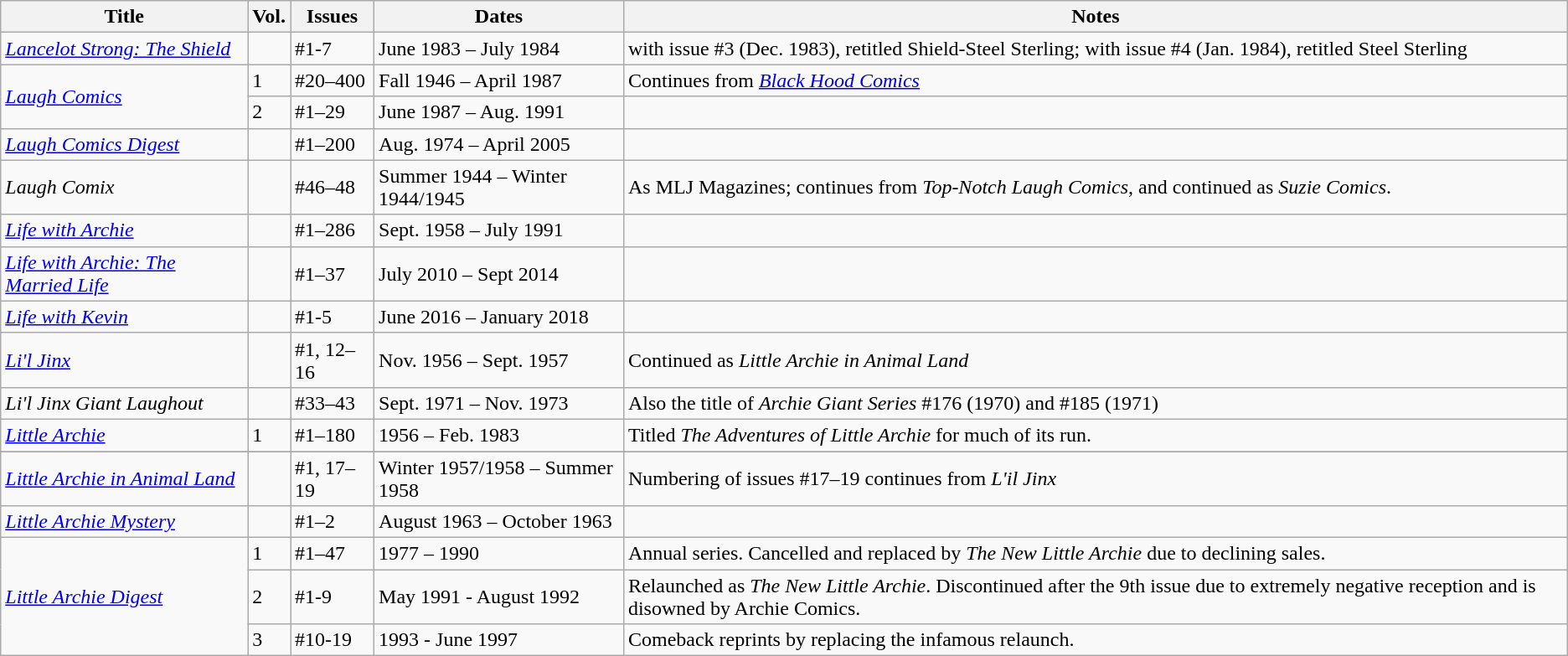<table class="wikitable sortable">
<tr>
<th>Title</th>
<th>Vol.</th>
<th>Issues</th>
<th>Dates</th>
<th>Notes</th>
</tr>
<tr>
<td><em><a href='#'>Lancelot Strong: The Shield</a></em></td>
<td></td>
<td>#1-7</td>
<td>June 1983 – July 1984</td>
<td>with issue #3 (Dec. 1983), retitled Shield-Steel Sterling; with issue #4 (Jan. 1984), retitled Steel Sterling</td>
</tr>
<tr>
<td rowspan="2"><em><a href='#'>Laugh Comics</a></em></td>
<td>1</td>
<td>#20–400</td>
<td>Fall 1946 – April 1987</td>
<td>Continues from <em><a href='#'>Black Hood Comics</a></em></td>
</tr>
<tr>
<td>2</td>
<td>#1–29</td>
<td>June 1987 – Aug. 1991</td>
<td></td>
</tr>
<tr>
<td><em><a href='#'>Laugh Comics Digest</a></em></td>
<td></td>
<td>#1–200</td>
<td>Aug. 1974 – April 2005</td>
<td></td>
</tr>
<tr>
<td><em>Laugh Comix</em></td>
<td></td>
<td>#46–48</td>
<td>Summer 1944 – Winter 1944/1945</td>
<td>As MLJ Magazines; continues from <em>Top-Notch Laugh Comics</em>, and continued as <em>Suzie Comics</em>.</td>
</tr>
<tr>
<td><em><a href='#'>Life with Archie</a></em></td>
<td></td>
<td>#1–286</td>
<td>Sept. 1958 – July 1991</td>
<td></td>
</tr>
<tr>
<td><em><a href='#'>Life with Archie: The Married Life</a></em></td>
<td></td>
<td>#1–37</td>
<td>July 2010 – Sept 2014</td>
<td></td>
</tr>
<tr>
<td><em><a href='#'>Life with Kevin</a></em></td>
<td></td>
<td>#1-5</td>
<td>June 2016 – January 2018</td>
<td></td>
</tr>
<tr>
<td><em><a href='#'>Li'l Jinx</a></em></td>
<td></td>
<td>#1, 12–16</td>
<td>Nov. 1956 – Sept. 1957</td>
<td>Continued as <em>Little Archie in Animal Land</em></td>
</tr>
<tr>
<td><em>Li'l Jinx Giant Laughout</em></td>
<td></td>
<td>#33–43</td>
<td>Sept. 1971 – Nov. 1973</td>
<td>Also the title of <em>Archie Giant Series</em> #176 (1970) and #185 (1971)</td>
</tr>
<tr>
<td><em><a href='#'>Little Archie</a></em></td>
<td>1</td>
<td>#1–180</td>
<td>1956 – Feb. 1983</td>
<td>Titled <em>The Adventures of Little Archie</em> for much of its run.</td>
</tr>
<tr>
</tr>
<tr>
<td><em><a href='#'>Little Archie in Animal Land</a></em></td>
<td></td>
<td>#1, 17–19</td>
<td>Winter 1957/1958 – Summer 1958</td>
<td>Numbering of issues #17–19 continues from <em>L'il Jinx</em></td>
</tr>
<tr>
<td><em><a href='#'>Little Archie Mystery</a></em></td>
<td></td>
<td>#1–2</td>
<td>August 1963 – October 1963</td>
<td></td>
</tr>
<tr>
<td rowspan="3"><em><a href='#'>Little Archie Digest</a></em></td>
<td>1</td>
<td>#1–47</td>
<td>1977 – 1990</td>
<td>Annual series. Cancelled and replaced by <em>The New Little Archie</em> due to declining sales.</td>
</tr>
<tr>
<td>2</td>
<td>#1-9</td>
<td>May 1991 - August 1992</td>
<td>Relaunched as <em>The New Little Archie</em>. Discontinued after the 9th issue due to extremely negative reception and is disowned by Archie Comics.</td>
</tr>
<tr>
<td>3</td>
<td>#10-19</td>
<td>1993 - June 1997</td>
<td>Comeback reprints by replacing the infamous relaunch.</td>
</tr>
</table>
